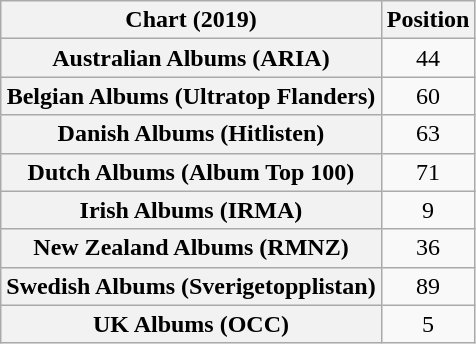<table class="wikitable sortable plainrowheaders" style="text-align:center">
<tr>
<th scope="col">Chart (2019)</th>
<th scope="col">Position</th>
</tr>
<tr>
<th scope="row">Australian Albums (ARIA)</th>
<td>44</td>
</tr>
<tr>
<th scope="row">Belgian Albums (Ultratop Flanders)</th>
<td>60</td>
</tr>
<tr>
<th scope="row">Danish Albums (Hitlisten)</th>
<td>63</td>
</tr>
<tr>
<th scope="row">Dutch Albums (Album Top 100)</th>
<td>71</td>
</tr>
<tr>
<th scope="row">Irish Albums (IRMA)</th>
<td>9</td>
</tr>
<tr>
<th scope="row">New Zealand Albums (RMNZ)</th>
<td>36</td>
</tr>
<tr>
<th scope="row">Swedish Albums (Sverigetopplistan)</th>
<td>89</td>
</tr>
<tr>
<th scope="row">UK Albums (OCC)</th>
<td>5</td>
</tr>
</table>
